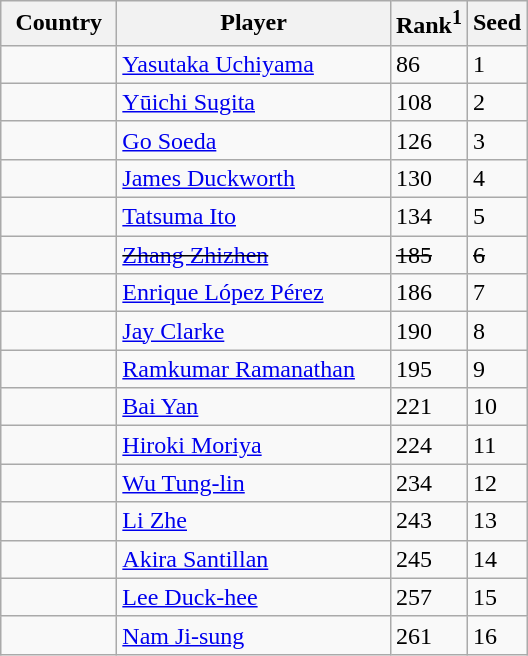<table class="sortable wikitable">
<tr>
<th width="70">Country</th>
<th width="175">Player</th>
<th>Rank<sup>1</sup></th>
<th>Seed</th>
</tr>
<tr>
<td></td>
<td><a href='#'>Yasutaka Uchiyama</a></td>
<td>86</td>
<td>1</td>
</tr>
<tr>
<td></td>
<td><a href='#'>Yūichi Sugita</a></td>
<td>108</td>
<td>2</td>
</tr>
<tr>
<td></td>
<td><a href='#'>Go Soeda</a></td>
<td>126</td>
<td>3</td>
</tr>
<tr>
<td></td>
<td><a href='#'>James Duckworth</a></td>
<td>130</td>
<td>4</td>
</tr>
<tr>
<td></td>
<td><a href='#'>Tatsuma Ito</a></td>
<td>134</td>
<td>5</td>
</tr>
<tr>
<td><s></s></td>
<td><s><a href='#'>Zhang Zhizhen</a></s></td>
<td><s>185</s></td>
<td><s>6</s></td>
</tr>
<tr>
<td></td>
<td><a href='#'>Enrique López Pérez</a></td>
<td>186</td>
<td>7</td>
</tr>
<tr>
<td></td>
<td><a href='#'>Jay Clarke</a></td>
<td>190</td>
<td>8</td>
</tr>
<tr>
<td></td>
<td><a href='#'>Ramkumar Ramanathan</a></td>
<td>195</td>
<td>9</td>
</tr>
<tr>
<td></td>
<td><a href='#'>Bai Yan</a></td>
<td>221</td>
<td>10</td>
</tr>
<tr>
<td></td>
<td><a href='#'>Hiroki Moriya</a></td>
<td>224</td>
<td>11</td>
</tr>
<tr>
<td></td>
<td><a href='#'>Wu Tung-lin</a></td>
<td>234</td>
<td>12</td>
</tr>
<tr>
<td></td>
<td><a href='#'>Li Zhe</a></td>
<td>243</td>
<td>13</td>
</tr>
<tr>
<td></td>
<td><a href='#'>Akira Santillan</a></td>
<td>245</td>
<td>14</td>
</tr>
<tr>
<td></td>
<td><a href='#'>Lee Duck-hee</a></td>
<td>257</td>
<td>15</td>
</tr>
<tr>
<td></td>
<td><a href='#'>Nam Ji-sung</a></td>
<td>261</td>
<td>16</td>
</tr>
</table>
